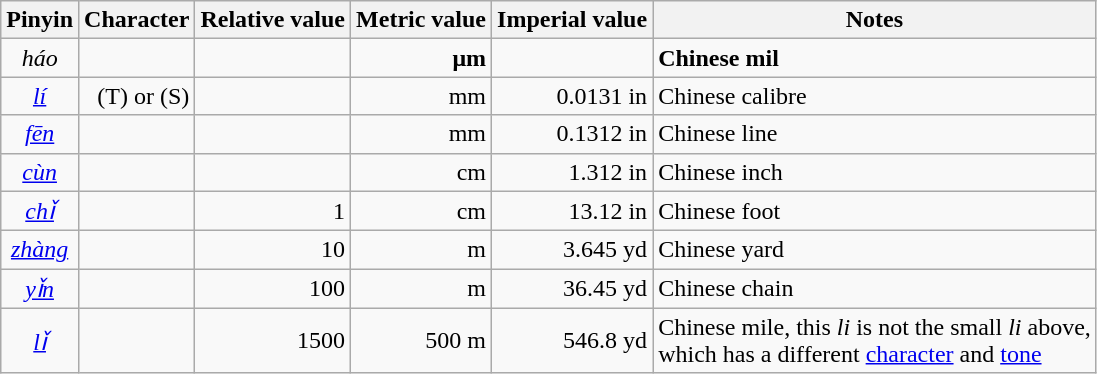<table class="wikitable">
<tr>
<th>Pinyin</th>
<th>Character</th>
<th>Relative value</th>
<th>Metric value</th>
<th>Imperial value</th>
<th>Notes</th>
</tr>
<tr>
<td align=center><em>háo </em></td>
<td align=right><strong></strong></td>
<td align=right><strong></strong></td>
<td align=right><strong> μm</strong></td>
<td align=right><strong></strong></td>
<td align=left><strong>Chinese mil</strong></td>
</tr>
<tr>
<td align=center><em><a href='#'>lí</a></em></td>
<td align=right> (T) or  (S)</td>
<td align=right></td>
<td align=right> mm</td>
<td align=right>0.0131 in</td>
<td align=left>Chinese calibre</td>
</tr>
<tr>
<td align=center><em><a href='#'>fēn</a></em></td>
<td align=right></td>
<td align=right></td>
<td align=right> mm</td>
<td align=right>0.1312 in</td>
<td align=left>Chinese line</td>
</tr>
<tr>
<td align=center><em><a href='#'>cùn</a></em></td>
<td align=right></td>
<td align=right></td>
<td align=right> cm</td>
<td align=right>1.312 in</td>
<td align=left>Chinese inch</td>
</tr>
<tr>
<td align=center><em><a href='#'>chǐ</a></em></td>
<td align=right></td>
<td align=right>1</td>
<td align=right> cm</td>
<td align=right>13.12 in</td>
<td align=left>Chinese foot</td>
</tr>
<tr>
<td align=center><em><a href='#'>zhàng</a></em></td>
<td align=right></td>
<td align=right>10</td>
<td align=right> m</td>
<td align=right>3.645 yd</td>
<td align=left>Chinese yard</td>
</tr>
<tr>
<td align=center><em><a href='#'>yǐn</a></em></td>
<td align=right></td>
<td align=right>100</td>
<td align=right> m</td>
<td align=right>36.45 yd</td>
<td align=left>Chinese chain</td>
</tr>
<tr>
<td align=center><em><a href='#'>lǐ</a></em></td>
<td align=right></td>
<td align=right>1500</td>
<td align=right>500 m</td>
<td align=right>546.8 yd</td>
<td align=left>Chinese mile, this <em>li</em> is not the small <em>li</em> above,<br> which has a different <a href='#'>character</a> and <a href='#'>tone</a></td>
</tr>
</table>
